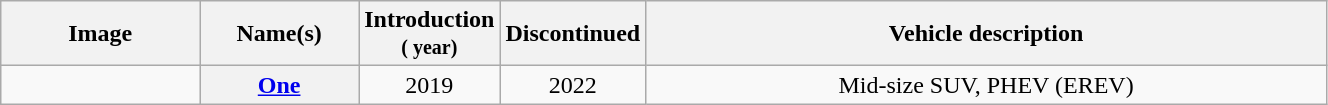<table class="wikitable sortable" style="text-align: center; width: 70%">
<tr>
<th width="15%" class="unsortable">Image</th>
<th width="12%" class="unsortable">Name(s)</th>
<th width="9%">Introduction<br><small>( year)</small></th>
<th width="9%">Discontinued</th>
<th class="unsortable">Vehicle description</th>
</tr>
<tr>
<td></td>
<th><a href='#'>One</a></th>
<td>2019</td>
<td>2022</td>
<td>Mid-size SUV, PHEV (EREV)</td>
</tr>
</table>
